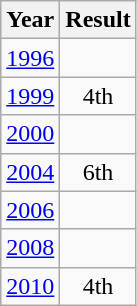<table class="wikitable" style="text-align: center">
<tr>
<th>Year</th>
<th>Result</th>
</tr>
<tr>
<td><a href='#'>1996</a></td>
<td></td>
</tr>
<tr>
<td><a href='#'>1999</a></td>
<td>4th</td>
</tr>
<tr>
<td><a href='#'>2000</a></td>
<td></td>
</tr>
<tr>
<td><a href='#'>2004</a></td>
<td>6th</td>
</tr>
<tr>
<td><a href='#'>2006</a></td>
<td></td>
</tr>
<tr>
<td><a href='#'>2008</a></td>
<td></td>
</tr>
<tr>
<td><a href='#'>2010</a></td>
<td>4th</td>
</tr>
</table>
